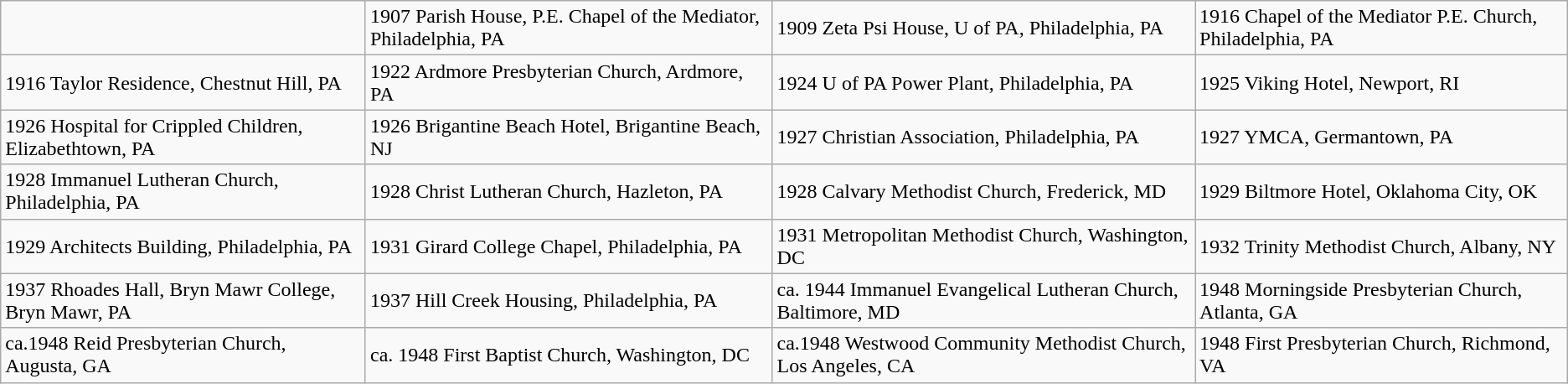<table class="wikitable">
<tr>
<td></td>
<td>1907 Parish House, P.E. Chapel of the Mediator, Philadelphia, PA</td>
<td>1909 Zeta Psi House, U of PA, Philadelphia, PA</td>
<td>1916 Chapel of the Mediator P.E. Church, Philadelphia, PA</td>
</tr>
<tr>
<td>1916 Taylor Residence, Chestnut Hill, PA</td>
<td>1922 Ardmore Presbyterian Church, Ardmore, PA</td>
<td>1924 U of PA Power Plant, Philadelphia, PA</td>
<td>1925 Viking Hotel, Newport, RI</td>
</tr>
<tr>
<td>1926 Hospital for Crippled Children, Elizabethtown, PA</td>
<td>1926 Brigantine Beach Hotel, Brigantine Beach, NJ</td>
<td>1927 Christian Association, Philadelphia, PA</td>
<td>1927 YMCA, Germantown, PA</td>
</tr>
<tr>
<td>1928 Immanuel Lutheran Church, Philadelphia, PA</td>
<td>1928 Christ Lutheran Church, Hazleton, PA</td>
<td>1928 Calvary Methodist Church, Frederick, MD</td>
<td>1929 Biltmore Hotel, Oklahoma City, OK</td>
</tr>
<tr>
<td>1929 Architects Building, Philadelphia, PA</td>
<td>1931 Girard College Chapel, Philadelphia, PA</td>
<td>1931 Metropolitan Methodist Church, Washington, DC</td>
<td>1932 Trinity Methodist Church, Albany, NY</td>
</tr>
<tr>
<td>1937 Rhoades Hall, Bryn Mawr College, Bryn Mawr, PA</td>
<td>1937 Hill Creek Housing, Philadelphia, PA</td>
<td>ca. 1944 Immanuel Evangelical Lutheran Church, Baltimore, MD</td>
<td>1948 Morningside Presbyterian Church, Atlanta, GA</td>
</tr>
<tr>
<td>ca.1948 Reid Presbyterian Church, Augusta, GA</td>
<td>ca. 1948 First Baptist Church, Washington, DC</td>
<td>ca.1948 Westwood Community Methodist Church, Los Angeles, CA</td>
<td>1948 First Presbyterian Church, Richmond, VA</td>
</tr>
</table>
